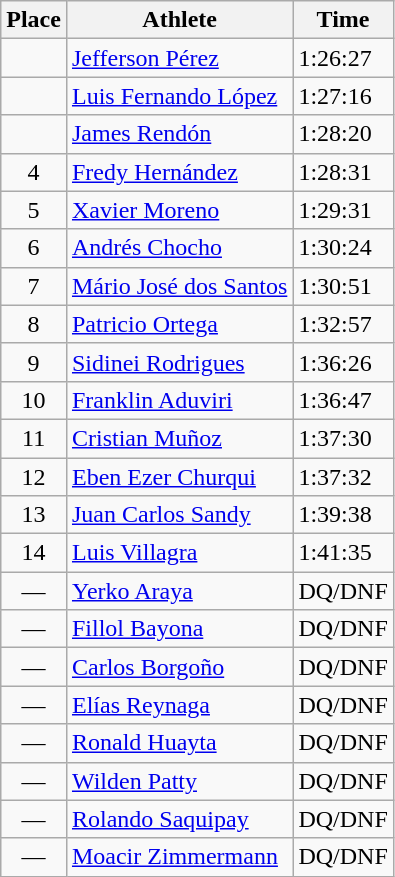<table class=wikitable>
<tr>
<th>Place</th>
<th>Athlete</th>
<th>Time</th>
</tr>
<tr>
<td align=center></td>
<td><a href='#'>Jefferson Pérez</a> </td>
<td>1:26:27</td>
</tr>
<tr>
<td align=center></td>
<td><a href='#'>Luis Fernando López</a> </td>
<td>1:27:16</td>
</tr>
<tr>
<td align=center></td>
<td><a href='#'>James Rendón</a> </td>
<td>1:28:20</td>
</tr>
<tr>
<td align=center>4</td>
<td><a href='#'>Fredy Hernández</a> </td>
<td>1:28:31</td>
</tr>
<tr>
<td align=center>5</td>
<td><a href='#'>Xavier Moreno</a> </td>
<td>1:29:31</td>
</tr>
<tr>
<td align=center>6</td>
<td><a href='#'>Andrés Chocho</a> </td>
<td>1:30:24</td>
</tr>
<tr>
<td align=center>7</td>
<td><a href='#'>Mário José dos Santos</a> </td>
<td>1:30:51</td>
</tr>
<tr>
<td align=center>8</td>
<td><a href='#'>Patricio Ortega</a> </td>
<td>1:32:57</td>
</tr>
<tr>
<td align=center>9</td>
<td><a href='#'>Sidinei Rodrigues</a> </td>
<td>1:36:26</td>
</tr>
<tr>
<td align=center>10</td>
<td><a href='#'>Franklin Aduviri</a> </td>
<td>1:36:47</td>
</tr>
<tr>
<td align=center>11</td>
<td><a href='#'>Cristian Muñoz</a> </td>
<td>1:37:30</td>
</tr>
<tr>
<td align=center>12</td>
<td><a href='#'>Eben Ezer Churqui</a> </td>
<td>1:37:32</td>
</tr>
<tr>
<td align=center>13</td>
<td><a href='#'>Juan Carlos Sandy</a> </td>
<td>1:39:38</td>
</tr>
<tr>
<td align=center>14</td>
<td><a href='#'>Luis Villagra</a> </td>
<td>1:41:35</td>
</tr>
<tr>
<td align=center>—</td>
<td><a href='#'>Yerko Araya</a> </td>
<td>DQ/DNF</td>
</tr>
<tr>
<td align=center>—</td>
<td><a href='#'>Fillol Bayona</a> </td>
<td>DQ/DNF</td>
</tr>
<tr>
<td align=center>—</td>
<td><a href='#'>Carlos Borgoño</a> </td>
<td>DQ/DNF</td>
</tr>
<tr>
<td align=center>—</td>
<td><a href='#'>Elías Reynaga</a> </td>
<td>DQ/DNF</td>
</tr>
<tr>
<td align=center>—</td>
<td><a href='#'>Ronald Huayta</a> </td>
<td>DQ/DNF</td>
</tr>
<tr>
<td align=center>—</td>
<td><a href='#'>Wilden Patty</a> </td>
<td>DQ/DNF</td>
</tr>
<tr>
<td align=center>—</td>
<td><a href='#'>Rolando Saquipay</a> </td>
<td>DQ/DNF</td>
</tr>
<tr>
<td align=center>—</td>
<td><a href='#'>Moacir Zimmermann</a> </td>
<td>DQ/DNF</td>
</tr>
</table>
